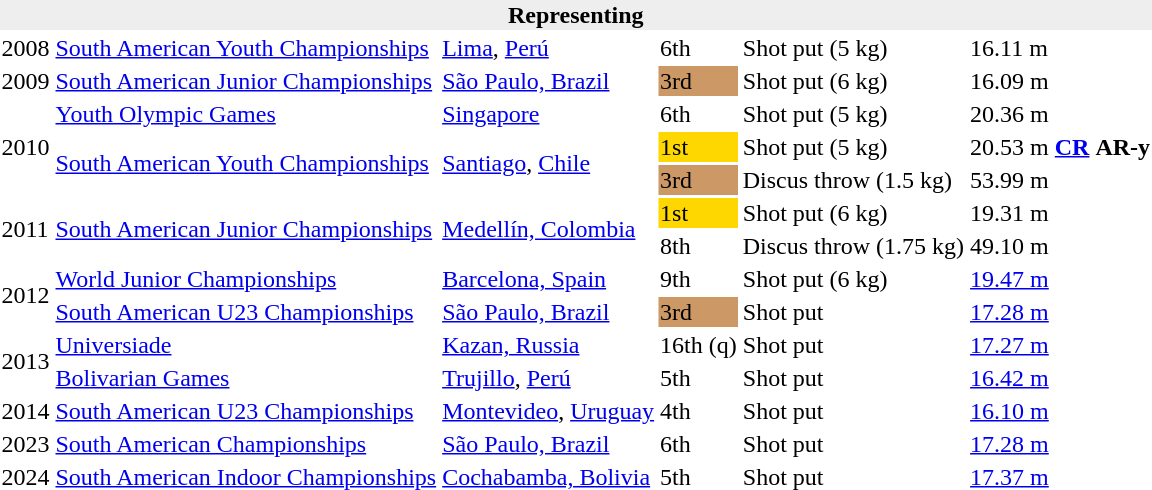<table>
<tr>
<th bgcolor="#eeeeee" colspan="6">Representing </th>
</tr>
<tr>
<td>2008</td>
<td><a href='#'>South American Youth Championships</a></td>
<td><a href='#'>Lima</a>, <a href='#'>Perú</a></td>
<td>6th</td>
<td>Shot put (5 kg)</td>
<td>16.11 m</td>
</tr>
<tr>
<td>2009</td>
<td><a href='#'>South American Junior Championships</a></td>
<td><a href='#'>São Paulo, Brazil</a></td>
<td bgcolor=cc9966>3rd</td>
<td>Shot put (6 kg)</td>
<td>16.09 m</td>
</tr>
<tr>
<td rowspan=3>2010</td>
<td><a href='#'>Youth Olympic Games</a></td>
<td><a href='#'>Singapore</a></td>
<td>6th</td>
<td>Shot put (5 kg)</td>
<td>20.36 m</td>
</tr>
<tr>
<td rowspan=2><a href='#'>South American Youth Championships</a></td>
<td rowspan=2><a href='#'>Santiago</a>, <a href='#'>Chile</a></td>
<td bgcolor=gold>1st</td>
<td>Shot put (5 kg)</td>
<td>20.53 m <strong><a href='#'>CR</a></strong> <strong>AR-y</strong></td>
</tr>
<tr>
<td bgcolor=cc9966>3rd</td>
<td>Discus throw (1.5 kg)</td>
<td>53.99 m</td>
</tr>
<tr>
<td rowspan=2>2011</td>
<td rowspan=2><a href='#'>South American Junior Championships</a></td>
<td rowspan=2><a href='#'>Medellín, Colombia</a></td>
<td bgcolor=gold>1st</td>
<td>Shot put (6 kg)</td>
<td>19.31 m</td>
</tr>
<tr>
<td>8th</td>
<td>Discus throw (1.75 kg)</td>
<td>49.10 m</td>
</tr>
<tr>
<td rowspan=2>2012</td>
<td><a href='#'>World Junior Championships</a></td>
<td><a href='#'>Barcelona, Spain</a></td>
<td>9th</td>
<td>Shot put (6 kg)</td>
<td><a href='#'>19.47 m</a></td>
</tr>
<tr>
<td><a href='#'>South American U23 Championships</a></td>
<td><a href='#'>São Paulo, Brazil</a></td>
<td bgcolor=cc9966>3rd</td>
<td>Shot put</td>
<td><a href='#'>17.28 m</a></td>
</tr>
<tr>
<td rowspan=2>2013</td>
<td><a href='#'>Universiade</a></td>
<td><a href='#'>Kazan, Russia</a></td>
<td>16th (q)</td>
<td>Shot put</td>
<td><a href='#'>17.27 m</a></td>
</tr>
<tr>
<td><a href='#'>Bolivarian Games</a></td>
<td><a href='#'>Trujillo</a>, <a href='#'>Perú</a></td>
<td>5th</td>
<td>Shot put</td>
<td><a href='#'>16.42 m</a></td>
</tr>
<tr>
<td>2014</td>
<td><a href='#'>South American U23 Championships</a></td>
<td><a href='#'>Montevideo</a>, <a href='#'>Uruguay</a></td>
<td>4th</td>
<td>Shot put</td>
<td><a href='#'>16.10 m</a></td>
</tr>
<tr>
<td>2023</td>
<td><a href='#'>South American Championships</a></td>
<td><a href='#'>São Paulo, Brazil</a></td>
<td>6th</td>
<td>Shot put</td>
<td><a href='#'>17.28 m</a></td>
</tr>
<tr>
<td>2024</td>
<td><a href='#'>South American Indoor Championships</a></td>
<td><a href='#'>Cochabamba, Bolivia</a></td>
<td>5th</td>
<td>Shot put</td>
<td><a href='#'>17.37 m</a></td>
</tr>
</table>
